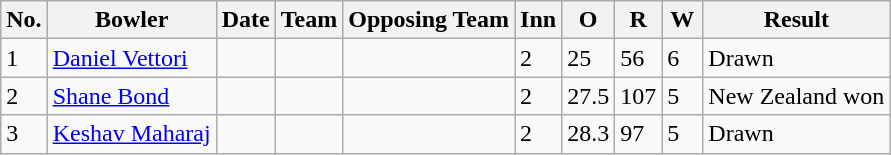<table class="wikitable sortable">
<tr>
<th>No.</th>
<th>Bowler</th>
<th>Date</th>
<th>Team</th>
<th>Opposing Team</th>
<th scope="col" style="width:20px;">Inn</th>
<th scope="col" style="width:20px;">O</th>
<th scope="col" style="width:20px;">R</th>
<th scope="col" style="width:20px;">W</th>
<th>Result</th>
</tr>
<tr>
<td>1</td>
<td><a href='#'>Daniel Vettori</a></td>
<td></td>
<td></td>
<td></td>
<td>2</td>
<td>25</td>
<td>56</td>
<td>6</td>
<td>Drawn</td>
</tr>
<tr>
<td>2</td>
<td><a href='#'>Shane Bond</a></td>
<td></td>
<td></td>
<td></td>
<td>2</td>
<td>27.5</td>
<td>107</td>
<td>5</td>
<td>New Zealand won</td>
</tr>
<tr>
<td>3</td>
<td><a href='#'>Keshav Maharaj</a></td>
<td></td>
<td></td>
<td></td>
<td>2</td>
<td>28.3</td>
<td>97</td>
<td>5</td>
<td>Drawn</td>
</tr>
</table>
